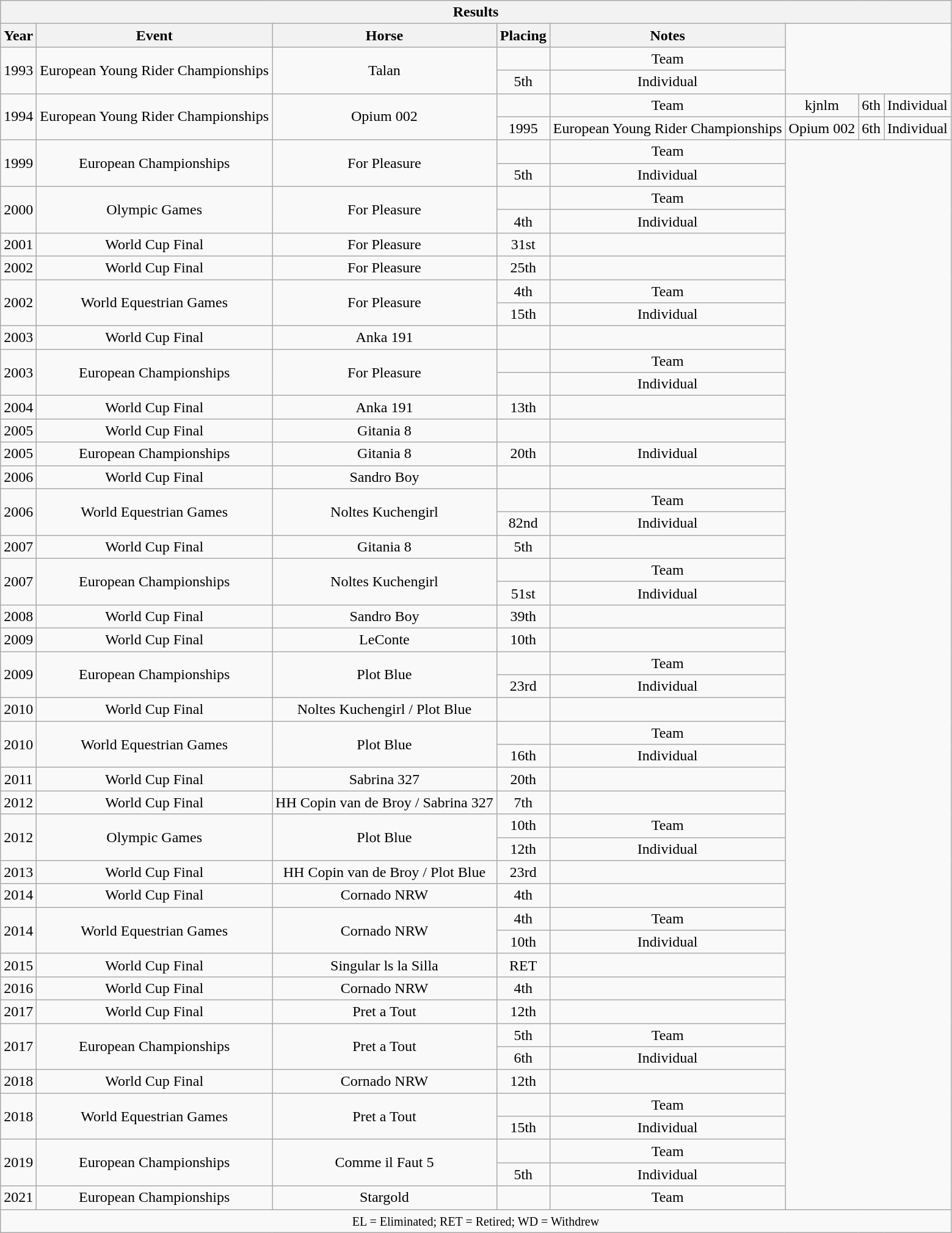<table class="wikitable" style="text-align:center">
<tr>
<th colspan="11" align="center"><strong>Results</strong></th>
</tr>
<tr>
<th>Year</th>
<th>Event</th>
<th>Horse</th>
<th>Placing</th>
<th>Notes</th>
</tr>
<tr>
<td rowspan="2">1993</td>
<td rowspan="2">European Young Rider Championships</td>
<td rowspan="2">Talan</td>
<td></td>
<td>Team</td>
</tr>
<tr>
<td>5th</td>
<td>Individual</td>
</tr>
<tr>
<td rowspan="2">1994</td>
<td rowspan="2">European Young Rider Championships</td>
<td rowspan="2">Opium 002</td>
<td></td>
<td>Team</td>
<td>kjnlm</td>
<td>6th</td>
<td>Individual</td>
</tr>
<tr>
<td>1995</td>
<td>European Young Rider Championships</td>
<td>Opium 002</td>
<td>6th</td>
<td>Individual</td>
</tr>
<tr>
<td rowspan="2">1999</td>
<td rowspan="2">European Championships</td>
<td rowspan="2">For Pleasure</td>
<td></td>
<td>Team</td>
</tr>
<tr>
<td>5th</td>
<td>Individual</td>
</tr>
<tr>
<td rowspan="2">2000</td>
<td rowspan="2">Olympic Games</td>
<td rowspan="2">For Pleasure</td>
<td></td>
<td>Team</td>
</tr>
<tr>
<td>4th</td>
<td>Individual</td>
</tr>
<tr>
<td>2001</td>
<td>World Cup Final</td>
<td>For Pleasure</td>
<td>31st</td>
<td></td>
</tr>
<tr>
<td>2002</td>
<td>World Cup Final</td>
<td>For Pleasure</td>
<td>25th</td>
<td></td>
</tr>
<tr>
<td rowspan="2">2002</td>
<td rowspan="2">World Equestrian Games</td>
<td rowspan="2">For Pleasure</td>
<td>4th</td>
<td>Team</td>
</tr>
<tr>
<td>15th</td>
<td>Individual</td>
</tr>
<tr>
<td>2003</td>
<td>World Cup Final</td>
<td>Anka 191</td>
<td></td>
<td></td>
</tr>
<tr>
<td rowspan="2">2003</td>
<td rowspan="2">European Championships</td>
<td rowspan="2">For Pleasure</td>
<td></td>
<td>Team</td>
</tr>
<tr>
<td></td>
<td>Individual</td>
</tr>
<tr>
<td>2004</td>
<td>World Cup Final</td>
<td>Anka 191</td>
<td>13th</td>
<td></td>
</tr>
<tr>
<td>2005</td>
<td>World Cup Final</td>
<td>Gitania 8</td>
<td></td>
<td></td>
</tr>
<tr>
<td>2005</td>
<td>European Championships</td>
<td>Gitania 8</td>
<td>20th</td>
<td>Individual</td>
</tr>
<tr>
<td>2006</td>
<td>World Cup Final</td>
<td>Sandro Boy</td>
<td></td>
<td></td>
</tr>
<tr>
<td rowspan="2">2006</td>
<td rowspan="2">World Equestrian Games</td>
<td rowspan="2">Noltes Kuchengirl</td>
<td></td>
<td>Team</td>
</tr>
<tr>
<td>82nd</td>
<td>Individual</td>
</tr>
<tr>
<td>2007</td>
<td>World Cup Final</td>
<td>Gitania 8</td>
<td>5th</td>
<td></td>
</tr>
<tr>
<td rowspan="2">2007</td>
<td rowspan="2">European Championships</td>
<td rowspan="2">Noltes Kuchengirl</td>
<td></td>
<td>Team</td>
</tr>
<tr>
<td>51st</td>
<td>Individual</td>
</tr>
<tr>
<td>2008</td>
<td>World Cup Final</td>
<td>Sandro Boy</td>
<td>39th</td>
<td></td>
</tr>
<tr>
<td>2009</td>
<td>World Cup Final</td>
<td>LeConte</td>
<td>10th</td>
<td></td>
</tr>
<tr>
<td rowspan="2">2009</td>
<td rowspan="2">European Championships</td>
<td rowspan="2">Plot Blue</td>
<td></td>
<td>Team</td>
</tr>
<tr>
<td>23rd</td>
<td>Individual</td>
</tr>
<tr>
<td>2010</td>
<td>World Cup Final</td>
<td>Noltes Kuchengirl / Plot Blue</td>
<td></td>
<td></td>
</tr>
<tr>
<td rowspan="2">2010</td>
<td rowspan="2">World Equestrian Games</td>
<td rowspan="2">Plot Blue</td>
<td></td>
<td>Team</td>
</tr>
<tr>
<td>16th</td>
<td>Individual</td>
</tr>
<tr>
<td>2011</td>
<td>World Cup Final</td>
<td>Sabrina 327</td>
<td>20th</td>
<td></td>
</tr>
<tr>
<td>2012</td>
<td>World Cup Final</td>
<td>HH Copin van de Broy / Sabrina 327</td>
<td>7th</td>
<td></td>
</tr>
<tr>
<td rowspan="2">2012</td>
<td rowspan="2">Olympic Games</td>
<td rowspan="2">Plot Blue</td>
<td>10th</td>
<td>Team</td>
</tr>
<tr>
<td>12th</td>
<td>Individual</td>
</tr>
<tr>
<td>2013</td>
<td>World Cup Final</td>
<td>HH Copin van de Broy / Plot Blue</td>
<td>23rd</td>
<td></td>
</tr>
<tr>
<td>2014</td>
<td>World Cup Final</td>
<td>Cornado NRW</td>
<td>4th</td>
<td></td>
</tr>
<tr>
<td rowspan="2">2014</td>
<td rowspan="2">World Equestrian Games</td>
<td rowspan="2">Cornado NRW</td>
<td>4th</td>
<td>Team</td>
</tr>
<tr>
<td>10th</td>
<td>Individual</td>
</tr>
<tr>
<td>2015</td>
<td>World Cup Final</td>
<td>Singular ls la Silla</td>
<td>RET</td>
<td></td>
</tr>
<tr>
<td>2016</td>
<td>World Cup Final</td>
<td>Cornado NRW</td>
<td>4th</td>
<td></td>
</tr>
<tr>
<td>2017</td>
<td>World Cup Final</td>
<td>Pret a Tout</td>
<td>12th</td>
<td></td>
</tr>
<tr>
<td rowspan="2">2017</td>
<td rowspan="2">European Championships</td>
<td rowspan="2">Pret a Tout</td>
<td>5th</td>
<td>Team</td>
</tr>
<tr>
<td>6th</td>
<td>Individual</td>
</tr>
<tr>
<td>2018</td>
<td>World Cup Final</td>
<td>Cornado NRW</td>
<td>12th</td>
<td></td>
</tr>
<tr>
<td rowspan="2">2018</td>
<td rowspan="2">World Equestrian Games</td>
<td rowspan="2">Pret a Tout</td>
<td></td>
<td>Team</td>
</tr>
<tr>
<td>15th</td>
<td>Individual</td>
</tr>
<tr>
<td rowspan="2">2019</td>
<td rowspan="2">European Championships</td>
<td rowspan="2">Comme il Faut 5</td>
<td></td>
<td>Team</td>
</tr>
<tr>
<td>5th</td>
<td>Individual</td>
</tr>
<tr>
<td>2021</td>
<td>European Championships</td>
<td>Stargold</td>
<td></td>
<td>Team</td>
</tr>
<tr>
<td colspan="11" align="center"><small> EL = Eliminated; RET = Retired; WD = Withdrew </small></td>
</tr>
</table>
